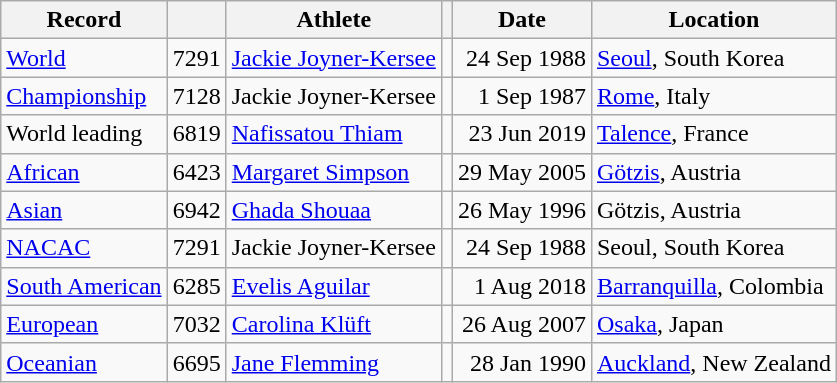<table class="wikitable">
<tr>
<th>Record</th>
<th></th>
<th>Athlete</th>
<th></th>
<th>Date</th>
<th>Location</th>
</tr>
<tr>
<td><a href='#'>World</a></td>
<td>7291</td>
<td><a href='#'>Jackie Joyner-Kersee</a></td>
<td></td>
<td align=right>24 Sep 1988</td>
<td><a href='#'>Seoul</a>, South Korea</td>
</tr>
<tr>
<td><a href='#'>Championship</a></td>
<td>7128</td>
<td>Jackie Joyner-Kersee</td>
<td></td>
<td align=right>1 Sep 1987</td>
<td><a href='#'>Rome</a>, Italy</td>
</tr>
<tr>
<td>World leading</td>
<td>6819</td>
<td><a href='#'>Nafissatou Thiam</a></td>
<td></td>
<td align=right>23 Jun 2019</td>
<td><a href='#'>Talence</a>, France</td>
</tr>
<tr>
<td><a href='#'>African</a></td>
<td>6423</td>
<td><a href='#'>Margaret Simpson</a></td>
<td></td>
<td align=right>29 May 2005</td>
<td><a href='#'>Götzis</a>, Austria</td>
</tr>
<tr>
<td><a href='#'>Asian</a></td>
<td>6942</td>
<td><a href='#'>Ghada Shouaa</a></td>
<td></td>
<td align=right>26 May 1996</td>
<td>Götzis, Austria</td>
</tr>
<tr>
<td><a href='#'>NACAC</a></td>
<td>7291</td>
<td>Jackie Joyner-Kersee</td>
<td></td>
<td align=right>24 Sep 1988</td>
<td>Seoul, South Korea</td>
</tr>
<tr>
<td><a href='#'>South American</a></td>
<td>6285</td>
<td><a href='#'>Evelis Aguilar</a></td>
<td></td>
<td align=right>1 Aug 2018</td>
<td><a href='#'>Barranquilla</a>, Colombia</td>
</tr>
<tr>
<td><a href='#'>European</a></td>
<td>7032</td>
<td><a href='#'>Carolina Klüft</a></td>
<td></td>
<td align=right>26 Aug 2007</td>
<td><a href='#'>Osaka</a>, Japan</td>
</tr>
<tr>
<td><a href='#'>Oceanian</a></td>
<td>6695</td>
<td><a href='#'>Jane Flemming</a></td>
<td></td>
<td align=right>28 Jan 1990</td>
<td><a href='#'>Auckland</a>, New Zealand</td>
</tr>
</table>
